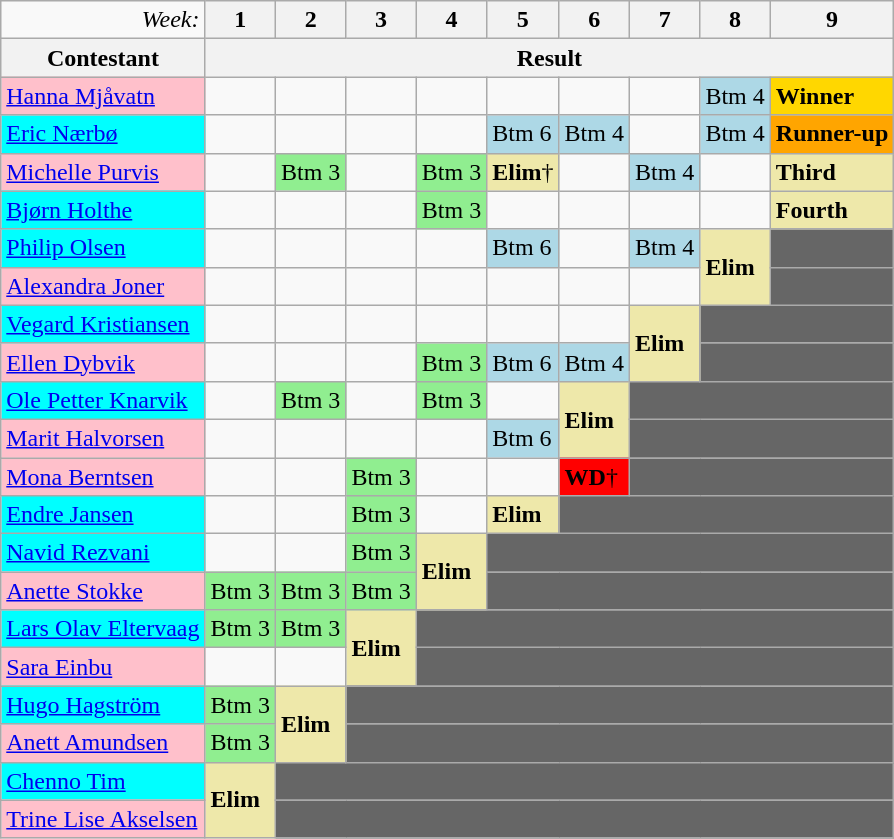<table class="wikitable">
<tr>
<td align="right"><em>Week:</em></td>
<th>1</th>
<th>2</th>
<th>3</th>
<th>4</th>
<th>5</th>
<th>6</th>
<th>7</th>
<th>8</th>
<th>9</th>
</tr>
<tr>
<th>Contestant</th>
<th colspan="9" align="center">Result</th>
</tr>
<tr>
<td bgcolor="pink"><a href='#'>Hanna Mjåvatn</a></td>
<td></td>
<td></td>
<td></td>
<td></td>
<td></td>
<td></td>
<td></td>
<td bgcolor="lightblue">Btm 4</td>
<td bgcolor="gold"><strong>Winner</strong></td>
</tr>
<tr>
<td bgcolor="cyan"><a href='#'>Eric Nærbø</a></td>
<td></td>
<td></td>
<td></td>
<td></td>
<td bgcolor="lightblue">Btm 6</td>
<td bgcolor="lightblue">Btm 4</td>
<td></td>
<td bgcolor="lightblue">Btm 4</td>
<td bgcolor="orange"><strong>Runner-up</strong></td>
</tr>
<tr>
<td bgcolor="pink"><a href='#'>Michelle Purvis</a></td>
<td></td>
<td bgcolor="lightgreen">Btm 3</td>
<td></td>
<td bgcolor="lightgreen">Btm 3</td>
<td bgcolor="palegoldenrod"><strong>Elim</strong>†</td>
<td></td>
<td bgcolor="lightblue">Btm 4</td>
<td></td>
<td bgcolor="palegoldenrod"><strong>Third</strong></td>
</tr>
<tr>
<td bgcolor="cyan"><a href='#'>Bjørn Holthe</a></td>
<td></td>
<td></td>
<td></td>
<td bgcolor="lightgreen">Btm 3</td>
<td></td>
<td></td>
<td></td>
<td></td>
<td bgcolor="palegoldenrod"><strong>Fourth</strong></td>
</tr>
<tr>
<td bgcolor="cyan"><a href='#'>Philip Olsen</a></td>
<td></td>
<td></td>
<td></td>
<td></td>
<td bgcolor="lightblue">Btm 6</td>
<td></td>
<td bgcolor="lightblue">Btm 4</td>
<td rowspan="2" bgcolor="palegoldenrod"><strong>Elim</strong></td>
<td bgcolor="666666"></td>
</tr>
<tr>
<td bgcolor="pink"><a href='#'>Alexandra Joner</a></td>
<td></td>
<td></td>
<td></td>
<td></td>
<td></td>
<td></td>
<td></td>
<td bgcolor="666666"></td>
</tr>
<tr>
<td bgcolor="cyan"><a href='#'>Vegard Kristiansen</a></td>
<td></td>
<td></td>
<td></td>
<td></td>
<td></td>
<td></td>
<td rowspan="2" bgcolor="palegoldenrod"><strong>Elim</strong></td>
<td colspan="2" bgcolor="666666"></td>
</tr>
<tr>
<td bgcolor="pink"><a href='#'>Ellen Dybvik</a></td>
<td></td>
<td></td>
<td></td>
<td bgcolor="lightgreen">Btm 3</td>
<td bgcolor="lightblue">Btm 6</td>
<td bgcolor="lightblue">Btm 4</td>
<td colspan="2" bgcolor="666666"></td>
</tr>
<tr>
<td bgcolor="cyan"><a href='#'>Ole Petter Knarvik</a></td>
<td></td>
<td bgcolor="lightgreen">Btm 3</td>
<td></td>
<td bgcolor="lightgreen">Btm 3</td>
<td></td>
<td rowspan="2" bgcolor="palegoldenrod"><strong>Elim</strong></td>
<td colspan="3" bgcolor="666666"></td>
</tr>
<tr>
<td bgcolor="pink"><a href='#'>Marit Halvorsen</a></td>
<td></td>
<td></td>
<td></td>
<td></td>
<td bgcolor="lightblue">Btm 6</td>
<td colspan="3" bgcolor="666666"></td>
</tr>
<tr>
<td bgcolor="pink"><a href='#'>Mona Berntsen</a></td>
<td></td>
<td></td>
<td bgcolor="lightgreen">Btm 3</td>
<td></td>
<td></td>
<td bgcolor="red"><strong>WD</strong>†</td>
<td colspan="3" bgcolor="666666"></td>
</tr>
<tr>
<td bgcolor="cyan"><a href='#'>Endre Jansen</a></td>
<td></td>
<td></td>
<td bgcolor="lightgreen">Btm 3</td>
<td></td>
<td bgcolor="palegoldenrod"><strong>Elim</strong></td>
<td colspan="4" bgcolor="666666"></td>
</tr>
<tr>
<td bgcolor="cyan"><a href='#'>Navid Rezvani</a></td>
<td></td>
<td></td>
<td bgcolor="lightgreen">Btm 3</td>
<td rowspan="2" bgcolor="palegoldenrod"><strong>Elim</strong></td>
<td colspan="5" bgcolor="666666"></td>
</tr>
<tr>
<td bgcolor="pink"><a href='#'>Anette Stokke</a></td>
<td bgcolor="lightgreen">Btm 3</td>
<td bgcolor="lightgreen">Btm 3</td>
<td bgcolor="lightgreen">Btm 3</td>
<td colspan="5" bgcolor="666666"></td>
</tr>
<tr>
<td bgcolor="cyan"><a href='#'>Lars Olav Eltervaag</a></td>
<td bgcolor="lightgreen">Btm 3</td>
<td bgcolor="lightgreen">Btm 3</td>
<td rowspan="2" bgcolor="palegoldenrod"><strong>Elim</strong></td>
<td colspan="6" bgcolor="666666"></td>
</tr>
<tr>
<td bgcolor="pink"><a href='#'>Sara Einbu</a></td>
<td></td>
<td></td>
<td colspan="6" bgcolor="666666"></td>
</tr>
<tr>
<td bgcolor="cyan"><a href='#'>Hugo Hagström</a></td>
<td bgcolor="lightgreen">Btm 3</td>
<td rowspan="2" bgcolor="palegoldenrod"><strong>Elim</strong></td>
<td colspan="7" bgcolor="666666"></td>
</tr>
<tr>
<td bgcolor="pink"><a href='#'>Anett Amundsen</a></td>
<td bgcolor="lightgreen">Btm 3</td>
<td colspan="7" bgcolor="666666"></td>
</tr>
<tr>
<td bgcolor="cyan"><a href='#'>Chenno Tim</a></td>
<td rowspan="2" bgcolor="palegoldenrod"><strong>Elim</strong></td>
<td colspan="8" bgcolor="666666"></td>
</tr>
<tr>
<td bgcolor="pink"><a href='#'>Trine Lise Akselsen</a></td>
<td colspan="8" bgcolor="666666"></td>
</tr>
</table>
